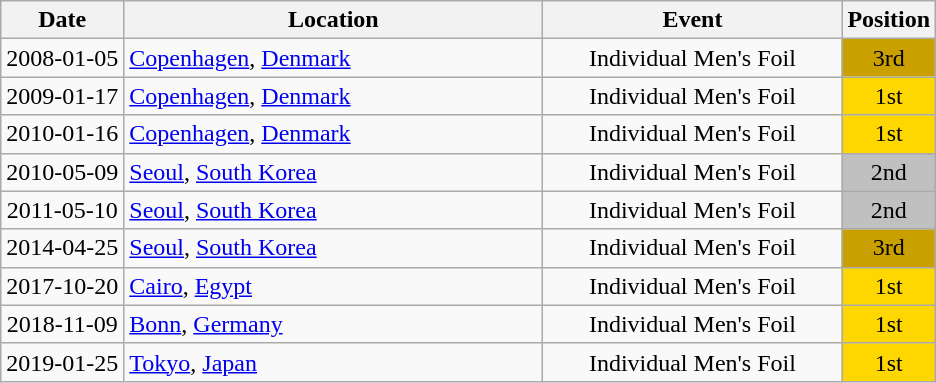<table class="wikitable" style="text-align:center;">
<tr>
<th>Date</th>
<th style="width:17em">Location</th>
<th style="width:12em">Event</th>
<th>Position</th>
</tr>
<tr>
<td>2008-01-05</td>
<td rowspan="1" align="left"> <a href='#'>Copenhagen</a>, <a href='#'>Denmark</a></td>
<td>Individual Men's Foil</td>
<td bgcolor="caramel">3rd</td>
</tr>
<tr>
<td>2009-01-17</td>
<td rowspan="1" align="left"> <a href='#'>Copenhagen</a>, <a href='#'>Denmark</a></td>
<td>Individual Men's Foil</td>
<td bgcolor="gold">1st</td>
</tr>
<tr>
<td>2010-01-16</td>
<td rowspan="1" align="left"> <a href='#'>Copenhagen</a>, <a href='#'>Denmark</a></td>
<td>Individual Men's Foil</td>
<td bgcolor="gold">1st</td>
</tr>
<tr>
<td>2010-05-09</td>
<td rowspan="1" align="left"> <a href='#'>Seoul</a>, <a href='#'>South Korea</a></td>
<td>Individual Men's Foil</td>
<td bgcolor="silver">2nd</td>
</tr>
<tr>
<td>2011-05-10</td>
<td rowspan="1" align="left"> <a href='#'>Seoul</a>, <a href='#'>South Korea</a></td>
<td>Individual Men's Foil</td>
<td bgcolor="silver">2nd</td>
</tr>
<tr>
<td>2014-04-25</td>
<td rowspan="1" align="left"> <a href='#'>Seoul</a>, <a href='#'>South Korea</a></td>
<td>Individual Men's Foil</td>
<td bgcolor="caramel">3rd</td>
</tr>
<tr>
<td>2017-10-20</td>
<td rowspan="1" align="left"> <a href='#'>Cairo</a>, <a href='#'>Egypt</a></td>
<td>Individual Men's Foil</td>
<td bgcolor="gold">1st</td>
</tr>
<tr>
<td>2018-11-09</td>
<td rowspan="1" align="left"> <a href='#'>Bonn</a>, <a href='#'>Germany</a></td>
<td>Individual Men's Foil</td>
<td bgcolor="gold">1st</td>
</tr>
<tr>
<td>2019-01-25</td>
<td rowspan="1" align="left"> <a href='#'>Tokyo</a>, <a href='#'>Japan</a></td>
<td>Individual Men's Foil</td>
<td bgcolor="gold">1st</td>
</tr>
</table>
